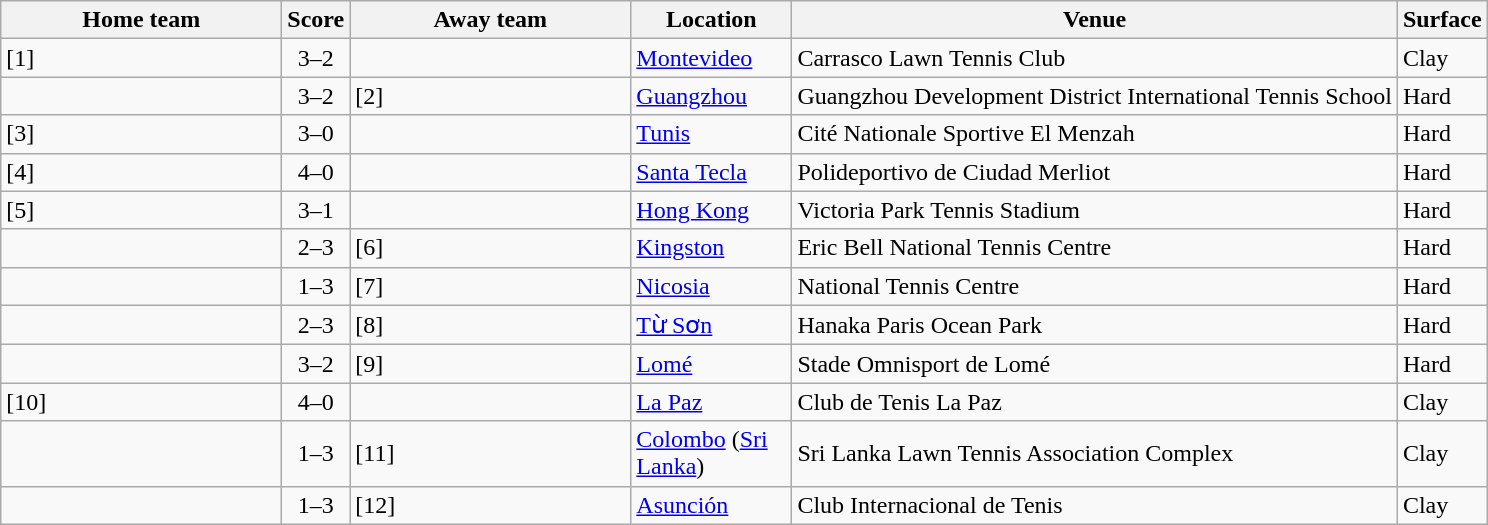<table class="wikitable nowrap">
<tr>
<th width=180>Home team</th>
<th>Score</th>
<th width=180>Away team</th>
<th width=100>Location</th>
<th>Venue</th>
<th>Surface</th>
</tr>
<tr>
<td><strong></strong> [1]</td>
<td align=center>3–2</td>
<td></td>
<td><a href='#'>Montevideo</a></td>
<td>Carrasco Lawn Tennis Club</td>
<td>Clay</td>
</tr>
<tr>
<td><strong></strong></td>
<td align=center>3–2</td>
<td> [2]</td>
<td><a href='#'>Guangzhou</a></td>
<td>Guangzhou Development District International Tennis School</td>
<td>Hard</td>
</tr>
<tr>
<td><strong></strong> [3]</td>
<td align=center>3–0</td>
<td></td>
<td><a href='#'>Tunis</a></td>
<td>Cité Nationale Sportive El Menzah</td>
<td>Hard</td>
</tr>
<tr>
<td><strong></strong> [4]</td>
<td align=center>4–0</td>
<td></td>
<td><a href='#'>Santa Tecla</a></td>
<td>Polideportivo de Ciudad Merliot</td>
<td>Hard</td>
</tr>
<tr>
<td><strong></strong> [5]</td>
<td align=center>3–1</td>
<td></td>
<td><a href='#'>Hong Kong</a></td>
<td>Victoria Park Tennis Stadium</td>
<td>Hard</td>
</tr>
<tr>
<td></td>
<td align=center>2–3</td>
<td><strong></strong> [6]</td>
<td><a href='#'>Kingston</a></td>
<td>Eric Bell National Tennis Centre</td>
<td>Hard</td>
</tr>
<tr>
<td></td>
<td align=center>1–3</td>
<td><strong></strong> [7]</td>
<td><a href='#'>Nicosia</a></td>
<td>National Tennis Centre</td>
<td>Hard</td>
</tr>
<tr>
<td></td>
<td align=center>2–3</td>
<td><strong></strong> [8]</td>
<td><a href='#'>Từ Sơn</a></td>
<td>Hanaka Paris Ocean Park</td>
<td>Hard</td>
</tr>
<tr>
<td><strong></strong></td>
<td align=center>3–2</td>
<td> [9]</td>
<td><a href='#'>Lomé</a></td>
<td>Stade Omnisport de Lomé</td>
<td>Hard</td>
</tr>
<tr>
<td><strong></strong> [10]</td>
<td align=center>4–0</td>
<td></td>
<td><a href='#'>La Paz</a></td>
<td>Club de Tenis La Paz</td>
<td>Clay</td>
</tr>
<tr>
<td></td>
<td align=center>1–3</td>
<td><strong></strong> [11]</td>
<td><a href='#'>Colombo</a> (<a href='#'>Sri Lanka</a>)</td>
<td>Sri Lanka Lawn Tennis Association Complex</td>
<td>Clay</td>
</tr>
<tr>
<td></td>
<td align=center>1–3</td>
<td><strong></strong> [12]</td>
<td><a href='#'>Asunción</a></td>
<td>Club Internacional de Tenis</td>
<td>Clay</td>
</tr>
</table>
